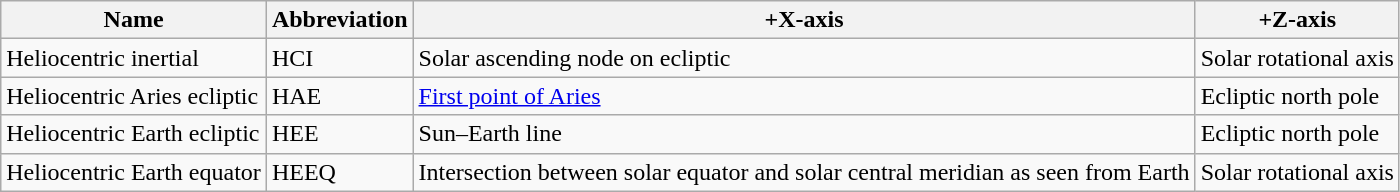<table class="wikitable">
<tr>
<th>Name</th>
<th>Abbreviation</th>
<th>+X-axis</th>
<th>+Z-axis</th>
</tr>
<tr>
<td>Heliocentric inertial</td>
<td>HCI</td>
<td>Solar ascending node on ecliptic</td>
<td>Solar rotational axis</td>
</tr>
<tr>
<td>Heliocentric Aries ecliptic</td>
<td>HAE</td>
<td><a href='#'>First point of Aries</a></td>
<td>Ecliptic north pole</td>
</tr>
<tr>
<td>Heliocentric Earth ecliptic</td>
<td>HEE</td>
<td>Sun–Earth line</td>
<td>Ecliptic north pole</td>
</tr>
<tr>
<td>Heliocentric Earth equator</td>
<td>HEEQ</td>
<td>Intersection between solar equator and solar central meridian as seen from Earth</td>
<td>Solar rotational axis</td>
</tr>
</table>
